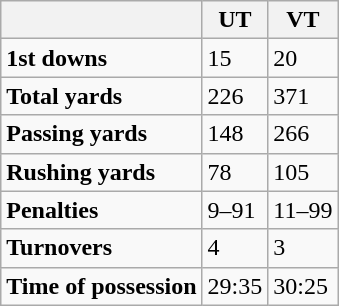<table class="wikitable">
<tr>
<th></th>
<th>UT</th>
<th>VT</th>
</tr>
<tr>
<td><strong>1st downs</strong></td>
<td>15</td>
<td>20</td>
</tr>
<tr>
<td><strong>Total yards</strong></td>
<td>226</td>
<td>371</td>
</tr>
<tr>
<td><strong>Passing yards</strong></td>
<td>148</td>
<td>266</td>
</tr>
<tr>
<td><strong>Rushing yards</strong></td>
<td>78</td>
<td>105</td>
</tr>
<tr>
<td><strong>Penalties</strong></td>
<td>9–91</td>
<td>11–99</td>
</tr>
<tr>
<td><strong>Turnovers</strong></td>
<td>4</td>
<td>3</td>
</tr>
<tr>
<td><strong>Time of possession</strong></td>
<td>29:35</td>
<td>30:25</td>
</tr>
</table>
